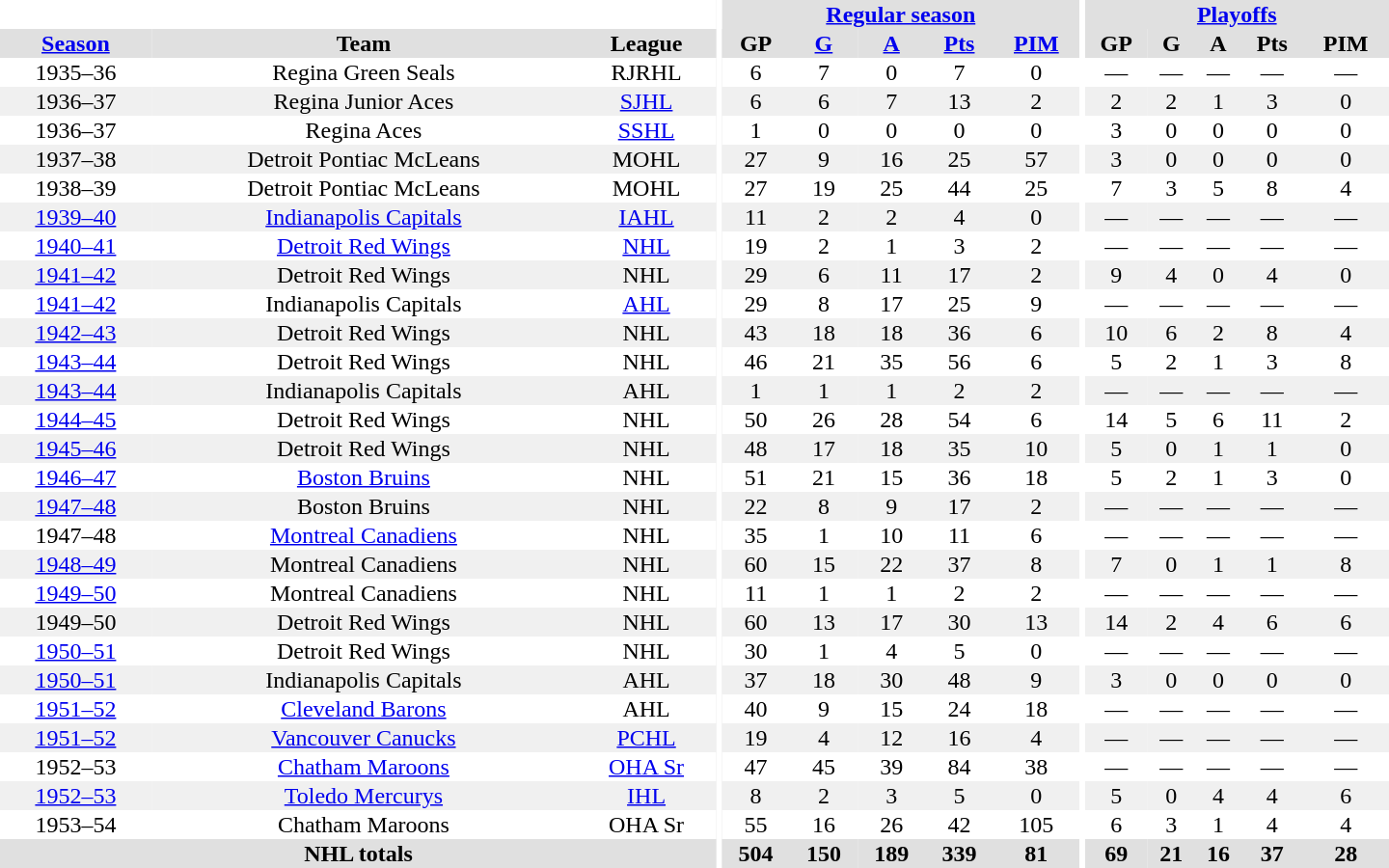<table border="0" cellpadding="1" cellspacing="0" style="text-align:center; width:60em">
<tr bgcolor="#e0e0e0">
<th colspan="3" bgcolor="#ffffff"></th>
<th rowspan="100" bgcolor="#ffffff"></th>
<th colspan="5"><a href='#'>Regular season</a></th>
<th rowspan="100" bgcolor="#ffffff"></th>
<th colspan="5"><a href='#'>Playoffs</a></th>
</tr>
<tr bgcolor="#e0e0e0">
<th><a href='#'>Season</a></th>
<th>Team</th>
<th>League</th>
<th>GP</th>
<th><a href='#'>G</a></th>
<th><a href='#'>A</a></th>
<th><a href='#'>Pts</a></th>
<th><a href='#'>PIM</a></th>
<th>GP</th>
<th>G</th>
<th>A</th>
<th>Pts</th>
<th>PIM</th>
</tr>
<tr>
<td>1935–36</td>
<td>Regina Green Seals</td>
<td>RJRHL</td>
<td>6</td>
<td>7</td>
<td>0</td>
<td>7</td>
<td>0</td>
<td>—</td>
<td>—</td>
<td>—</td>
<td>—</td>
<td>—</td>
</tr>
<tr bgcolor="#f0f0f0">
<td>1936–37</td>
<td>Regina Junior Aces</td>
<td><a href='#'>SJHL</a></td>
<td>6</td>
<td>6</td>
<td>7</td>
<td>13</td>
<td>2</td>
<td>2</td>
<td>2</td>
<td>1</td>
<td>3</td>
<td>0</td>
</tr>
<tr>
<td>1936–37</td>
<td>Regina Aces</td>
<td><a href='#'>SSHL</a></td>
<td>1</td>
<td>0</td>
<td>0</td>
<td>0</td>
<td>0</td>
<td>3</td>
<td>0</td>
<td>0</td>
<td>0</td>
<td>0</td>
</tr>
<tr bgcolor="#f0f0f0">
<td>1937–38</td>
<td>Detroit Pontiac McLeans</td>
<td>MOHL</td>
<td>27</td>
<td>9</td>
<td>16</td>
<td>25</td>
<td>57</td>
<td>3</td>
<td>0</td>
<td>0</td>
<td>0</td>
<td>0</td>
</tr>
<tr>
<td>1938–39</td>
<td>Detroit Pontiac McLeans</td>
<td>MOHL</td>
<td>27</td>
<td>19</td>
<td>25</td>
<td>44</td>
<td>25</td>
<td>7</td>
<td>3</td>
<td>5</td>
<td>8</td>
<td>4</td>
</tr>
<tr bgcolor="#f0f0f0">
<td><a href='#'>1939–40</a></td>
<td><a href='#'>Indianapolis Capitals</a></td>
<td><a href='#'>IAHL</a></td>
<td>11</td>
<td>2</td>
<td>2</td>
<td>4</td>
<td>0</td>
<td>—</td>
<td>—</td>
<td>—</td>
<td>—</td>
<td>—</td>
</tr>
<tr>
<td><a href='#'>1940–41</a></td>
<td><a href='#'>Detroit Red Wings</a></td>
<td><a href='#'>NHL</a></td>
<td>19</td>
<td>2</td>
<td>1</td>
<td>3</td>
<td>2</td>
<td>—</td>
<td>—</td>
<td>—</td>
<td>—</td>
<td>—</td>
</tr>
<tr bgcolor="#f0f0f0">
<td><a href='#'>1941–42</a></td>
<td>Detroit Red Wings</td>
<td>NHL</td>
<td>29</td>
<td>6</td>
<td>11</td>
<td>17</td>
<td>2</td>
<td>9</td>
<td>4</td>
<td>0</td>
<td>4</td>
<td>0</td>
</tr>
<tr>
<td><a href='#'>1941–42</a></td>
<td>Indianapolis Capitals</td>
<td><a href='#'>AHL</a></td>
<td>29</td>
<td>8</td>
<td>17</td>
<td>25</td>
<td>9</td>
<td>—</td>
<td>—</td>
<td>—</td>
<td>—</td>
<td>—</td>
</tr>
<tr bgcolor="#f0f0f0">
<td><a href='#'>1942–43</a></td>
<td>Detroit Red Wings</td>
<td>NHL</td>
<td>43</td>
<td>18</td>
<td>18</td>
<td>36</td>
<td>6</td>
<td>10</td>
<td>6</td>
<td>2</td>
<td>8</td>
<td>4</td>
</tr>
<tr>
<td><a href='#'>1943–44</a></td>
<td>Detroit Red Wings</td>
<td>NHL</td>
<td>46</td>
<td>21</td>
<td>35</td>
<td>56</td>
<td>6</td>
<td>5</td>
<td>2</td>
<td>1</td>
<td>3</td>
<td>8</td>
</tr>
<tr bgcolor="#f0f0f0">
<td><a href='#'>1943–44</a></td>
<td>Indianapolis Capitals</td>
<td>AHL</td>
<td>1</td>
<td>1</td>
<td>1</td>
<td>2</td>
<td>2</td>
<td>—</td>
<td>—</td>
<td>—</td>
<td>—</td>
<td>—</td>
</tr>
<tr>
<td><a href='#'>1944–45</a></td>
<td>Detroit Red Wings</td>
<td>NHL</td>
<td>50</td>
<td>26</td>
<td>28</td>
<td>54</td>
<td>6</td>
<td>14</td>
<td>5</td>
<td>6</td>
<td>11</td>
<td>2</td>
</tr>
<tr bgcolor="#f0f0f0">
<td><a href='#'>1945–46</a></td>
<td>Detroit Red Wings</td>
<td>NHL</td>
<td>48</td>
<td>17</td>
<td>18</td>
<td>35</td>
<td>10</td>
<td>5</td>
<td>0</td>
<td>1</td>
<td>1</td>
<td>0</td>
</tr>
<tr>
<td><a href='#'>1946–47</a></td>
<td><a href='#'>Boston Bruins</a></td>
<td>NHL</td>
<td>51</td>
<td>21</td>
<td>15</td>
<td>36</td>
<td>18</td>
<td>5</td>
<td>2</td>
<td>1</td>
<td>3</td>
<td>0</td>
</tr>
<tr bgcolor="#f0f0f0">
<td><a href='#'>1947–48</a></td>
<td>Boston Bruins</td>
<td>NHL</td>
<td>22</td>
<td>8</td>
<td>9</td>
<td>17</td>
<td>2</td>
<td>—</td>
<td>—</td>
<td>—</td>
<td>—</td>
<td>—</td>
</tr>
<tr>
<td>1947–48</td>
<td><a href='#'>Montreal Canadiens</a></td>
<td>NHL</td>
<td>35</td>
<td>1</td>
<td>10</td>
<td>11</td>
<td>6</td>
<td>—</td>
<td>—</td>
<td>—</td>
<td>—</td>
<td>—</td>
</tr>
<tr bgcolor="#f0f0f0">
<td><a href='#'>1948–49</a></td>
<td>Montreal Canadiens</td>
<td>NHL</td>
<td>60</td>
<td>15</td>
<td>22</td>
<td>37</td>
<td>8</td>
<td>7</td>
<td>0</td>
<td>1</td>
<td>1</td>
<td>8</td>
</tr>
<tr>
<td><a href='#'>1949–50</a></td>
<td>Montreal Canadiens</td>
<td>NHL</td>
<td>11</td>
<td>1</td>
<td>1</td>
<td>2</td>
<td>2</td>
<td>—</td>
<td>—</td>
<td>—</td>
<td>—</td>
<td>—</td>
</tr>
<tr bgcolor="#f0f0f0">
<td>1949–50</td>
<td>Detroit Red Wings</td>
<td>NHL</td>
<td>60</td>
<td>13</td>
<td>17</td>
<td>30</td>
<td>13</td>
<td>14</td>
<td>2</td>
<td>4</td>
<td>6</td>
<td>6</td>
</tr>
<tr>
<td><a href='#'>1950–51</a></td>
<td>Detroit Red Wings</td>
<td>NHL</td>
<td>30</td>
<td>1</td>
<td>4</td>
<td>5</td>
<td>0</td>
<td>—</td>
<td>—</td>
<td>—</td>
<td>—</td>
<td>—</td>
</tr>
<tr bgcolor="#f0f0f0">
<td><a href='#'>1950–51</a></td>
<td>Indianapolis Capitals</td>
<td>AHL</td>
<td>37</td>
<td>18</td>
<td>30</td>
<td>48</td>
<td>9</td>
<td>3</td>
<td>0</td>
<td>0</td>
<td>0</td>
<td>0</td>
</tr>
<tr>
<td><a href='#'>1951–52</a></td>
<td><a href='#'>Cleveland Barons</a></td>
<td>AHL</td>
<td>40</td>
<td>9</td>
<td>15</td>
<td>24</td>
<td>18</td>
<td>—</td>
<td>—</td>
<td>—</td>
<td>—</td>
<td>—</td>
</tr>
<tr bgcolor="#f0f0f0">
<td><a href='#'>1951–52</a></td>
<td><a href='#'>Vancouver Canucks</a></td>
<td><a href='#'>PCHL</a></td>
<td>19</td>
<td>4</td>
<td>12</td>
<td>16</td>
<td>4</td>
<td>—</td>
<td>—</td>
<td>—</td>
<td>—</td>
<td>—</td>
</tr>
<tr>
<td>1952–53</td>
<td><a href='#'>Chatham Maroons</a></td>
<td><a href='#'>OHA Sr</a></td>
<td>47</td>
<td>45</td>
<td>39</td>
<td>84</td>
<td>38</td>
<td>—</td>
<td>—</td>
<td>—</td>
<td>—</td>
<td>—</td>
</tr>
<tr bgcolor="#f0f0f0">
<td><a href='#'>1952–53</a></td>
<td><a href='#'>Toledo Mercurys</a></td>
<td><a href='#'>IHL</a></td>
<td>8</td>
<td>2</td>
<td>3</td>
<td>5</td>
<td>0</td>
<td>5</td>
<td>0</td>
<td>4</td>
<td>4</td>
<td>6</td>
</tr>
<tr>
<td>1953–54</td>
<td>Chatham Maroons</td>
<td>OHA Sr</td>
<td>55</td>
<td>16</td>
<td>26</td>
<td>42</td>
<td>105</td>
<td>6</td>
<td>3</td>
<td>1</td>
<td>4</td>
<td>4</td>
</tr>
<tr bgcolor="#e0e0e0">
<th colspan="3">NHL totals</th>
<th>504</th>
<th>150</th>
<th>189</th>
<th>339</th>
<th>81</th>
<th>69</th>
<th>21</th>
<th>16</th>
<th>37</th>
<th>28</th>
</tr>
</table>
